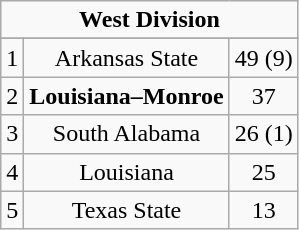<table class="wikitable">
<tr align="center">
<td align="center" Colspan="3"><strong>West Division</strong></td>
</tr>
<tr align="center">
</tr>
<tr align="center">
<td>1</td>
<td>Arkansas State</td>
<td>49 (9)</td>
</tr>
<tr align="center">
<td>2</td>
<td><strong>Louisiana–Monroe</strong></td>
<td>37</td>
</tr>
<tr align="center">
<td>3</td>
<td>South Alabama</td>
<td>26 (1)</td>
</tr>
<tr align="center">
<td>4</td>
<td>Louisiana</td>
<td>25</td>
</tr>
<tr align="center">
<td>5</td>
<td>Texas State</td>
<td>13</td>
</tr>
</table>
